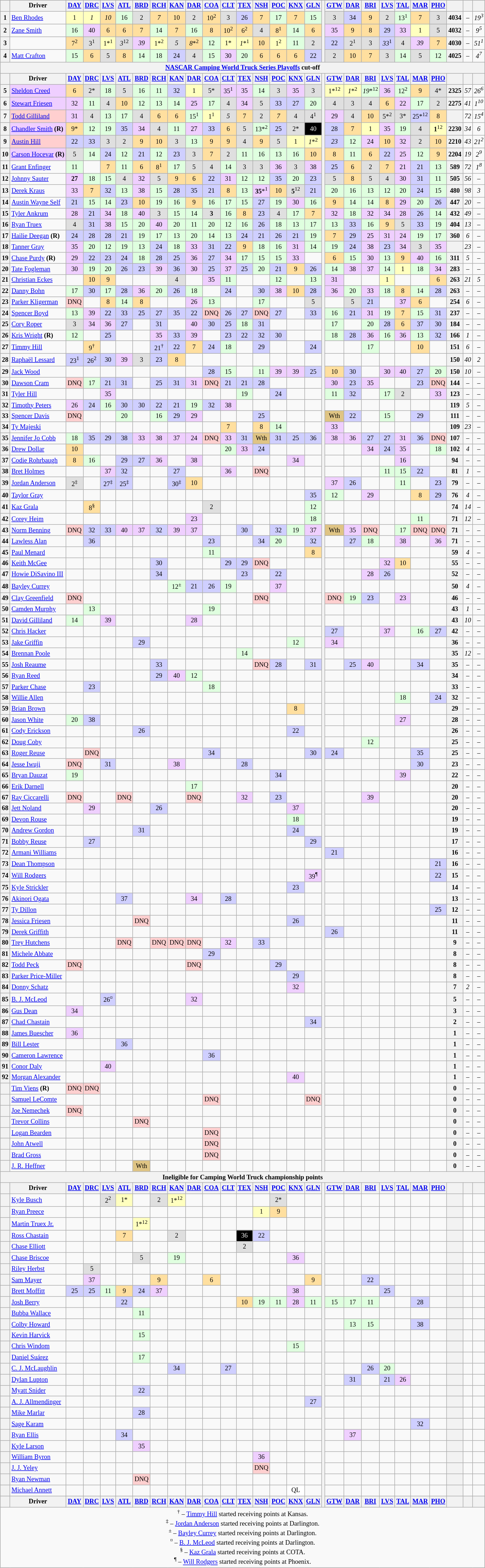<table class="wikitable" style="font-size:77%; text-align:center">
<tr valign="top">
<th valign="middle"></th>
<th valign="middle">Driver</th>
<th><a href='#'>DAY</a></th>
<th><a href='#'>DRC</a></th>
<th><a href='#'>LVS</a></th>
<th><a href='#'>ATL</a></th>
<th><a href='#'>BRD</a></th>
<th><a href='#'>RCH</a></th>
<th><a href='#'>KAN</a></th>
<th><a href='#'>DAR</a></th>
<th><a href='#'>COA</a></th>
<th><a href='#'>CLT</a></th>
<th><a href='#'>TEX</a></th>
<th><a href='#'>NSH</a></th>
<th><a href='#'>POC</a></th>
<th><a href='#'>KNX</a></th>
<th><a href='#'>GLN</a></th>
<th rowspan=5></th>
<th><a href='#'>GTW</a></th>
<th><a href='#'>DAR</a></th>
<th><a href='#'>BRI</a></th>
<th><a href='#'>LVS</a></th>
<th><a href='#'>TAL</a></th>
<th><a href='#'>MAR</a></th>
<th><a href='#'>PHO</a></th>
<th valign="middle"></th>
<th valign="middle"></th>
<th valign="middle"></th>
</tr>
<tr>
<th>1</th>
<td align="left"><a href='#'>Ben Rhodes</a></td>
<td style="background:#ffffbf">1</td>
<td style="background:#ffffbf"><em>1</em></td>
<td style="background:#ffdf9f"><em>10</em></td>
<td style="background:#dfffdf">16</td>
<td style="background:#dfdfdf">2</td>
<td style="background:#ffdf9f"><em>7</em></td>
<td style="background:#ffdf9f">10</td>
<td style="background:#dfdfdf">2</td>
<td style="background:#ffdf9f">10<sup>2</sup></td>
<td style="background:#dfdfdf">3</td>
<td style="background:#cfcfff">26</td>
<td style="background:#ffdf9f">7</td>
<td style="background:#dfffdf">17</td>
<td style="background:#ffdf9f">7</td>
<td style="background:#dfffdf">15</td>
<td style="background:#dfdfdf">3</td>
<td style="background:#cfcfff">34</td>
<td style="background:#ffdf9f">9</td>
<td style="background:#dfdfdf">2</td>
<td style="background:#dfffdf">13<sup>1</sup></td>
<td style="background:#ffdf9f">7</td>
<td style="background:#dfdfdf">3</td>
<th>4034</th>
<td><em>–</em></td>
<td><em>19<sup>3</sup></em></td>
</tr>
<tr>
<th>2</th>
<td align="left"><a href='#'>Zane Smith</a></td>
<td style="background:#dfffdf">16</td>
<td style="background:#efcfff">40</td>
<td style="background:#ffdf9f">6</td>
<td style="background:#ffdf9f">6</td>
<td style="background:#ffdf9f">7</td>
<td style="background:#dfffdf">14</td>
<td style="background:#ffdf9f">7</td>
<td style="background:#dfffdf">16</td>
<td style="background:#ffdf9f">8</td>
<td style="background:#ffdf9f">10<sup>2</sup></td>
<td style="background:#ffdf9f">6<sup>2</sup></td>
<td style="background:#dfdfdf">4</td>
<td style="background:#ffdf9f">8<sup>1</sup></td>
<td style="background:#dfffdf">14</td>
<td style="background:#ffdf9f">6</td>
<td style="background:#efcfff">35</td>
<td style="background:#ffdf9f">9</td>
<td style="background:#ffdf9f">8</td>
<td style="background:#cfcfff">29</td>
<td style="background:#efcfff">33</td>
<td style="background:#ffffbf">1</td>
<td style="background:#dfdfdf">5</td>
<th>4032</th>
<td><em>–</em></td>
<td><em>9<sup>5</sup></em></td>
</tr>
<tr>
<th>3</th>
<td align="left"></td>
<td style="background:#ffdf9f">7<sup>2</sup></td>
<td style="background:#dfdfdf">3<sup>1</sup></td>
<td style="background:#ffffbf">1*<sup>1</sup></td>
<td style="background:#dfdfdf"><em>3</em><sup>12</sup></td>
<td style="background:#efcfff"><em>39</em></td>
<td style="background:#ffffbf">1*<sup>2</sup></td>
<td style="background:#dfdfdf"><em>5</em></td>
<td style="background:#ffdf9f"><em>8</em>*<sup>2</sup></td>
<td style="background:#dfffdf">12</td>
<td style="background:#ffffbf">1*</td>
<td style="background:#ffffbf"><em>1</em>*<sup>1</sup></td>
<td style="background:#ffdf9f">10</td>
<td style="background:#ffffbf">1<sup>2</sup></td>
<td style="background:#dfffdf">11</td>
<td style="background:#dfdfdf">2</td>
<td style="background:#cfcfff">22</td>
<td style="background:#dfdfdf">2<sup>1</sup></td>
<td style="background:#dfdfdf">3</td>
<td style="background:#cfcfff"><em>33</em><sup>1</sup></td>
<td style="Background:#dfdfdf">4</td>
<td style="background:#efcfff"><em>39</em></td>
<td style="background:#ffdf9f">7</td>
<th>4030</th>
<td><em>–</em></td>
<td><em>51<sup>1</sup></em></td>
</tr>
<tr>
<th>4</th>
<td align="left"><a href='#'>Matt Crafton</a></td>
<td style="background:#dfffdf">15</td>
<td style="background:#ffdf9f">6</td>
<td style="background:#dfdfdf">5</td>
<td style="background:#ffdf9f">8</td>
<td style="background:#dfffdf">14</td>
<td style="background:#dfffdf">18</td>
<td style="background:#cfcfff">24</td>
<td style="background:#dfdfdf">4</td>
<td style="background:#dfffdf">15</td>
<td style="background:#efcfff">30</td>
<td style="background:#dfffdf">20</td>
<td style="background:#ffdf9f">6</td>
<td style="background:#ffdf9f">6</td>
<td style="background:#ffdf9f">6</td>
<td style="background:#cfcfff">22</td>
<td style="background:#dfdfdf">2</td>
<td style="background:#ffdf9f">10</td>
<td style="background:#ffdf9f">7</td>
<td style="background:#dfdfdf">3</td>
<td style="background:#dfffdf">14</td>
<td style="background:#dfdfdf">5</td>
<td style="background:#dfffdf">12</td>
<th>4025</th>
<td><em>–</em></td>
<td><em>4<sup>7</sup></em></td>
</tr>
<tr>
<th colspan="29"><a href='#'>NASCAR Camping World Truck Series Playoffs</a> cut-off</th>
</tr>
<tr>
<th style="vertical-align:middle;"></th>
<th style="vertical-align:middle;">Driver</th>
<th><a href='#'>DAY</a></th>
<th><a href='#'>DRC</a></th>
<th><a href='#'>LVS</a></th>
<th><a href='#'>ATL</a></th>
<th><a href='#'>BRD</a></th>
<th><a href='#'>RCH</a></th>
<th><a href='#'>KAN</a></th>
<th><a href='#'>DAR</a></th>
<th><a href='#'>COA</a></th>
<th><a href='#'>CLT</a></th>
<th><a href='#'>TEX</a></th>
<th><a href='#'>NSH</a></th>
<th><a href='#'>POC</a></th>
<th><a href='#'>KNX</a></th>
<th><a href='#'>GLN</a></th>
<th rowspan=97></th>
<th><a href='#'>GTW</a></th>
<th><a href='#'>DAR</a></th>
<th><a href='#'>BRI</a></th>
<th><a href='#'>LVS</a></th>
<th><a href='#'>TAL</a></th>
<th><a href='#'>MAR</a></th>
<th><a href='#'>PHO</a></th>
<th valign="middle"></th>
<th valign="middle"></th>
<th valign="middle"></th>
</tr>
<tr>
<th>5</th>
<td style="background:#efcfff" align="left"><a href='#'>Sheldon Creed</a></td>
<td style="background:#ffdf9f">6</td>
<td style="background:#dfdfdf">2*</td>
<td style="background:#dfffdf">18</td>
<td style="background:#dfdfdf">5</td>
<td style="background:#dfffdf">16</td>
<td style="background:#dfffdf">11</td>
<td style="background:#cfcfff">32</td>
<td style="background:#ffffbf">1</td>
<td style="background:#dfdfdf">5*</td>
<td style="background:#efcfff">35<sup>1</sup></td>
<td style="background:#efcfff">35</td>
<td style="background:#dfffdf">14</td>
<td style="background:#dfdfdf">3</td>
<td style="background:#efcfff">35</td>
<td style="background:#dfdfdf">3</td>
<td style="background:#ffffbf">1*<sup>12</sup></td>
<td style="background:#ffffbf"><em>1</em>*<sup>2</sup></td>
<td style="background:#dfffdf"><em>19</em>*<sup>12</sup></td>
<td style="background:#efcfff">36</td>
<td style="background:#dfffdf">12<sup>2</sup></td>
<td style="background:#ffdf9f">9</td>
<td style="background:#dfdfdf">4*</td>
<th>2325</th>
<td><em>57</em></td>
<td><em>26<sup>6</sup></em></td>
</tr>
<tr>
<th>6</th>
<td style="background:#efcfff" align="left"><a href='#'>Stewart Friesen</a></td>
<td style="background:#efcfff">32</td>
<td style="background:#dfffdf">11</td>
<td style="background:#dfdfdf">4</td>
<td style="background:#ffdf9f">10</td>
<td style="background:#dfffdf">12</td>
<td style="background:#dfffdf">13</td>
<td style="background:#dfffdf">14</td>
<td style="background:#efcfff">25</td>
<td style="background:#dfffdf">17</td>
<td style="background:#dfdfdf">4</td>
<td style="background:#efcfff">34</td>
<td style="background:#dfdfdf">5</td>
<td style="background:#cfcfff">33</td>
<td style="background:#cfcfff">27</td>
<td style="background:#dfffdf">20</td>
<td style="background:#dfdfdf">4</td>
<td style="background:#dfdfdf">3</td>
<td style="background:#dfdfdf">4</td>
<td style="background:#ffdf9f">6</td>
<td style="background:#efcfff">22</td>
<td style="background:#dfffdf">17</td>
<td style="background:#dfdfdf">2</td>
<th>2275</th>
<td><em>41</em></td>
<td><em>1<sup>10</sup></em></td>
</tr>
<tr>
<th>7</th>
<td style="background:#ffcfcf" align="left"><a href='#'>Todd Gilliland</a></td>
<td style="background:#efcfff">31</td>
<td style="background:#dfdfdf">4</td>
<td style="background:#dfffdf">13</td>
<td style="background:#dfffdf">17</td>
<td style="background:#dfdfdf">4</td>
<td style="background:#ffdf9f">6</td>
<td style="background:#ffdf9f">6</td>
<td style="background:#dfffdf">15<sup>1</sup></td>
<td style="background:#ffffbf">1<sup>1</sup></td>
<td style="background:#dfdfdf"><em>5</em></td>
<td style="background:#ffdf9f">7</td>
<td style="background:#dfdfdf">2</td>
<td style="background:#ffdf9f"><em>7</em></td>
<td style="background:#dfdfdf">4</td>
<td style="background:#dfdfdf">4<sup>1</sup></td>
<td style="background:#efcfff">29</td>
<td style="background:#dfdfdf">4</td>
<td style="background:#ffdf9f">10</td>
<td style="background:#dfdfdf">5*<sup>2</sup></td>
<td style="background:#dfdfdf">3*</td>
<td style="background:#cfcfff">25*<sup>12</sup></td>
<td style="background:#ffdf9f">8</td>
<th></th>
<td><em>72</em></td>
<td><em>15<sup>4</sup></em></td>
</tr>
<tr>
<th>8</th>
<td style="background:#efcfff" align="left"><a href='#'>Chandler Smith</a> <strong>(R)</strong></td>
<td style="background:#ffdf9f">9*</td>
<td style="background:#dfffdf">12</td>
<td style="background:#dfffdf">19</td>
<td style="background:#cfcfff">35</td>
<td style="background:#efcfff">34</td>
<td style="background:#dfdfdf">4</td>
<td style="background:#dfffdf">11</td>
<td style="background:#efcfff">27</td>
<td style="background:#cfcfff">33</td>
<td style="background:#ffdf9f">6</td>
<td style="background:#dfdfdf">5</td>
<td style="background:#dfffdf">13*<sup>2</sup></td>
<td style="background:#cfcfff">25</td>
<td style="background:#dfdfdf">2*</td>
<td style="background:#000000; color:white;">40</td>
<td style="background:#cfcfff">28</td>
<td style="background:#ffdf9f">7</td>
<td style="background:#ffffbf">1</td>
<td style="background:#efcfff">35</td>
<td style="background:#dfffdf">19</td>
<td style="background:#dfdfdf">4</td>
<td style="background:#ffffbf"><strong>1</strong><sup>12</sup></td>
<th>2230</th>
<td><em>34</em></td>
<td><em>6</em></td>
</tr>
<tr>
<th>9</th>
<td style="background:#ffcfcf" align="left"><a href='#'>Austin Hill</a></td>
<td style="background:#cfcfff">22</td>
<td style="background:#cfcfff">33</td>
<td style="background:#dfdfdf">3</td>
<td style="background:#dfdfdf">2</td>
<td style="background:#ffdf9f">9</td>
<td style="background:#ffdf9f">10</td>
<td style="background:#dfdfdf">3</td>
<td style="background:#dfffdf">13</td>
<td style="background:#ffdf9f">9</td>
<td style="background:#ffdf9f">9</td>
<td style="background:#dfdfdf">4</td>
<td style="background:#ffdf9f">9</td>
<td style="background:#dfdfdf">5</td>
<td style="background:#ffffbf">1</td>
<td style="background:#ffffbf"><em>1</em>*<sup>2</sup></td>
<td style="background:#cfcfff"><em>23</em></td>
<td style="background:#dfffdf">12</td>
<td style="background:#efcfff">24</td>
<td style="background:#ffdf9f">10</td>
<td style="background:#efcfff">32</td>
<td style="background:#dfdfdf">2</td>
<td style="background:#ffdf9f">10</td>
<th>2210</th>
<td><em>43</em></td>
<td><em>21<sup>2</sup></em></td>
</tr>
<tr>
<th>10</th>
<td style="background:#efcfff" align="left"><a href='#'>Carson Hocevar</a> <strong>(R)</strong></td>
<td style="background:#dfdfdf">5</td>
<td style="background:#dfffdf">14</td>
<td style="background:#cfcfff">24</td>
<td style="background:#dfffdf">12</td>
<td style="background:#cfcfff">21</td>
<td style="background:#dfffdf">12</td>
<td style="background:#cfcfff">23</td>
<td style="background:#dfdfdf">3</td>
<td style="background:#ffdf9f">7</td>
<td style="background:#dfdfdf">2</td>
<td style="background:#dfffdf">11</td>
<td style="background:#dfffdf">16</td>
<td style="background:#dfffdf">13</td>
<td style="background:#dfffdf">16</td>
<td style="background:#ffdf9f">10</td>
<td style="background:#ffdf9f">8</td>
<td style="background:#dfffdf">11</td>
<td style="background:#ffdf9f">6</td>
<td style="background:#cfcfff">22</td>
<td style="background:#efcfff">25</td>
<td style="background:#dfffdf">12</td>
<td style="background:#ffdf9f">9</td>
<th>2204</th>
<td><em>19</em></td>
<td><em>2<sup>9</sup></em></td>
</tr>
<tr>
<th>11</th>
<td align="left"><a href='#'>Grant Enfinger</a></td>
<td style="background:#dfffdf">11</td>
<td></td>
<td style="background:#ffdf9f">7</td>
<td style="background:#dfffdf">11</td>
<td style="background:#ffdf9f">6</td>
<td style="background:#ffdf9f">8<sup>1</sup></td>
<td style="background:#dfffdf">17</td>
<td style="background:#dfdfdf">5</td>
<td style="background:#dfdfdf">4</td>
<td style="background:#dfffdf">14</td>
<td style="background:#dfdfdf">3</td>
<td style="background:#dfdfdf">3</td>
<td style="background:#efcfff">36</td>
<td style="background:#dfdfdf">3</td>
<td style="background:#efcfff">38</td>
<td style="background:#cfcfff">25</td>
<td style="background:#ffdf9f">6</td>
<td style="background:#dfdfdf">2</td>
<td style="background:#ffdf9f">7</td>
<td style="background:#efcfff">21</td>
<td style="background:#cfcfff">21</td>
<td style="background:#dfffdf">13</td>
<th>589</th>
<td><em>72</em></td>
<td><em>1<sup>8</sup></em></td>
</tr>
<tr>
<th>12</th>
<td align="left"><a href='#'>Johnny Sauter</a></td>
<td style="background:#efcfff"><strong>27</strong></td>
<td style="background:#dfffdf">18</td>
<td style="background:#dfffdf">15</td>
<td style="background:#dfdfdf">4</td>
<td style="background:#efcfff">32</td>
<td style="background:#dfdfdf">5</td>
<td style="background:#ffdf9f">9</td>
<td style="background:#ffdf9f">6</td>
<td style="background:#cfcfff">22</td>
<td style="background:#efcfff">31</td>
<td style="background:#dfffdf">12</td>
<td style="background:#dfffdf">12</td>
<td style="background:#cfcfff">35</td>
<td style="background:#dfffdf">20</td>
<td style="background:#cfcfff">23</td>
<td style="background:#dfdfdf">5</td>
<td style="background:#ffdf9f">8</td>
<td style="background:#dfdfdf">5</td>
<td style="background:#dfdfdf">4</td>
<td style="background:#efcfff">30</td>
<td style="background:#cfcfff">31</td>
<td style="background:#dfffdf">11</td>
<th>505</th>
<td><em>56</em></td>
<td><em>–</em></td>
</tr>
<tr>
<th>13</th>
<td align="left"><a href='#'>Derek Kraus</a></td>
<td style="background:#efcfff">33</td>
<td style="background:#ffdf9f">7</td>
<td style="background:#cfcfff">32</td>
<td style="background:#dfffdf">13</td>
<td style="background:#efcfff">38</td>
<td style="background:#dfffdf">15</td>
<td style="background:#cfcfff">28</td>
<td style="background:#cfcfff">35</td>
<td style="background:#cfcfff">21</td>
<td style="background:#ffdf9f">8</td>
<td style="background:#dfffdf">13</td>
<td style="background:#efcfff"><strong>35</strong>*<sup>1</sup></td>
<td style="background:#ffdf9f">10</td>
<td style="background:#dfdfdf"><strong>5</strong><sup>12</sup></td>
<td style="background:#cfcfff">21</td>
<td style="background:#dfffdf">20</td>
<td style="background:#dfffdf">16</td>
<td style="background:#dfffdf">13</td>
<td style="background:#dfffdf">12</td>
<td style="background:#dfffdf">20</td>
<td style="background:#cfcfff">24</td>
<td style="background:#dfffdf">15</td>
<th>480</th>
<td><em>98</em></td>
<td><em>3</em></td>
</tr>
<tr>
<th>14</th>
<td align="left"><a href='#'>Austin Wayne Self</a></td>
<td style="background:#cfcfff">21</td>
<td style="background:#dfffdf">15</td>
<td style="background:#dfffdf">14</td>
<td style="background:#cfcfff">23</td>
<td style="background:#ffdf9f">10</td>
<td style="background:#dfffdf">19</td>
<td style="background:#dfffdf">16</td>
<td style="background:#ffdf9f">9</td>
<td style="background:#dfffdf">16</td>
<td style="background:#dfffdf">17</td>
<td style="background:#dfffdf">15</td>
<td style="background:#cfcfff">27</td>
<td style="background:#dfffdf">19</td>
<td style="background:#efcfff">30</td>
<td style="background:#dfffdf">16</td>
<td style="background:#ffdf9f">9</td>
<td style="background:#dfffdf">14</td>
<td style="background:#dfffdf">14</td>
<td style="background:#ffdf9f">8</td>
<td style="background:#efcfff">29</td>
<td style="background:#dfffdf">20</td>
<td style="background:#cfcfff">26</td>
<th>447</th>
<td><em>20</em></td>
<td><em>–</em></td>
</tr>
<tr>
<th>15</th>
<td align="left"><a href='#'>Tyler Ankrum</a></td>
<td style="background:#efcfff">28</td>
<td style="background:#cfcfff">21</td>
<td style="background:#efcfff">34</td>
<td style="background:#dfffdf">18</td>
<td style="background:#efcfff">40</td>
<td style="background:#dfdfdf">3</td>
<td style="background:#dfffdf">15</td>
<td style="background:#dfffdf">14</td>
<td style="background:#dfdfdf"><strong>3</strong></td>
<td style="background:#dfffdf">16</td>
<td style="background:#ffdf9f">8</td>
<td style="background:#cfcfff">23</td>
<td style="background:#dfdfdf">4</td>
<td style="background:#dfffdf">17</td>
<td style="background:#ffdf9f">7</td>
<td style="background:#efcfff">32</td>
<td style="background:#dfffdf">18</td>
<td style="background:#efcfff">32</td>
<td style="background:#efcfff">34</td>
<td style="background:#efcfff">28</td>
<td style="background:#cfcfff">26</td>
<td style="background:#dfffdf">14</td>
<th>432</th>
<td><em>49</em></td>
<td><em>–</em></td>
</tr>
<tr>
<th>16</th>
<td align="left"><a href='#'>Ryan Truex</a></td>
<td style="background:#dfdfdf">4</td>
<td style="background:#cfcfff">31</td>
<td style="background:#efcfff">38</td>
<td style="background:#dfffdf">15</td>
<td style="background:#dfffdf">20</td>
<td style="background:#efcfff">40</td>
<td style="background:#dfffdf">20</td>
<td style="background:#dfffdf">11</td>
<td style="background:#dfffdf">20</td>
<td style="background:#dfffdf">12</td>
<td style="background:#dfffdf">16</td>
<td style="background:#cfcfff">26</td>
<td style="background:#dfffdf">18</td>
<td style="background:#dfffdf">13</td>
<td style="background:#dfffdf">17</td>
<td style="background:#dfffdf">13</td>
<td style="background:#cfcfff">33</td>
<td style="background:#dfffdf">16</td>
<td style="background:#ffdf9f">9</td>
<td style="background:#dfdfdf">5</td>
<td style="background:#cfcfff">33</td>
<td style="background:#dfffdf">19</td>
<th>404</th>
<td><em>13</em></td>
<td><em>–</em></td>
</tr>
<tr>
<th>17</th>
<td align="left"><a href='#'>Hailie Deegan</a> <strong>(R)</strong></td>
<td style="background:#cfcfff">24</td>
<td style="background:#cfcfff">28</td>
<td style="background:#cfcfff">28</td>
<td style="background:#cfcfff">21</td>
<td style="background:#dfffdf">19</td>
<td style="background:#dfffdf">17</td>
<td style="background:#dfffdf">13</td>
<td style="background:#dfffdf">20</td>
<td style="background:#dfffdf">14</td>
<td style="background:#dfffdf">13</td>
<td style="background:#cfcfff">24</td>
<td style="background:#cfcfff">21</td>
<td style="background:#cfcfff">26</td>
<td style="background:#cfcfff">21</td>
<td style="background:#dfffdf">19</td>
<td style="background:#ffdf9f">7</td>
<td style="background:#cfcfff">29</td>
<td style="background:#efcfff">25</td>
<td style="background:#efcfff">31</td>
<td style="Background:#efcfff">24</td>
<td style="background:#dfffdf">19</td>
<td style="background:#dfffdf">17</td>
<th>360</th>
<td><em>6</em></td>
<td><em>–</em></td>
</tr>
<tr>
<th>18</th>
<td align="left"><a href='#'>Tanner Gray</a></td>
<td style="background:#efcfff">35</td>
<td style="background:#dfffdf">20</td>
<td style="background:#dfffdf">12</td>
<td style="background:#dfffdf">19</td>
<td style="background:#dfffdf">13</td>
<td style="background:#cfcfff">24</td>
<td style="background:#dfffdf">18</td>
<td style="background:#efcfff">33</td>
<td style="background:#cfcfff">31</td>
<td style="background:#cfcfff">22</td>
<td style="background:#ffdf9f">9</td>
<td style="background:#dfffdf">18</td>
<td style="background:#dfffdf">16</td>
<td style="background:#efcfff">31</td>
<td style="background:#dfffdf">14</td>
<td style="background:#dfffdf">19</td>
<td style="background:#cfcfff">24</td>
<td style="background:#efcfff">38</td>
<td style="background:#cfcfff">23</td>
<td style="background:#efcfff">34</td>
<td style="background:#dfdfdf">3</td>
<td style="background:#efcfff">35</td>
<th></th>
<td><em>23</em></td>
<td><em>–</em></td>
</tr>
<tr>
<th>19</th>
<td align="left"><a href='#'>Chase Purdy</a> <strong>(R)</strong></td>
<td style="background:#efcfff">29</td>
<td style="background:#cfcfff">22</td>
<td style="background:#cfcfff">23</td>
<td style="background:#cfcfff">24</td>
<td style="background:#dfffdf">18</td>
<td style="background:#cfcfff">28</td>
<td style="background:#cfcfff">25</td>
<td style="background:#efcfff">36</td>
<td style="background:#cfcfff">27</td>
<td style="background:#efcfff">34</td>
<td style="background:#dfffdf">17</td>
<td style="background:#dfffdf">15</td>
<td style="background:#dfffdf">15</td>
<td style="background:#efcfff">33</td>
<td></td>
<td style="background:#ffdf9f">6</td>
<td style="background:#dfffdf">15</td>
<td style="background:#efcfff">30</td>
<td style="background:#dfffdf">13</td>
<td style="background:#ffdf9f">9</td>
<td style="background:#efcfff">40</td>
<td style="background:#dfffdf">16</td>
<th>311</th>
<td><em>5</em></td>
<td><em>–</em></td>
</tr>
<tr>
<th>20</th>
<td align="left"><a href='#'>Tate Fogleman</a></td>
<td style="background:#efcfff">30</td>
<td style="background:#dfffdf">19</td>
<td style="background:#dfffdf">20</td>
<td style="background:#cfcfff">26</td>
<td style="background:#cfcfff">23</td>
<td style="background:#efcfff">39</td>
<td style="background:#cfcfff">36</td>
<td style="background:#efcfff">30</td>
<td style="background:#cfcfff">25</td>
<td style="background:#efcfff">37</td>
<td style="background:#cfcfff">25</td>
<td style="background:#dfffdf">20</td>
<td style="background:#cfcfff">21</td>
<td style="background:#ffdf9f">9</td>
<td style="background:#cfcfff">26</td>
<td style="background:#dfffdf">14</td>
<td style="background:#efcfff">38</td>
<td style="background:#efcfff">37</td>
<td style="background:#dfffdf">14</td>
<td style="background:#ffffbf">1</td>
<td style="background:#dfffdf">18</td>
<td style="background:#efcfff">34</td>
<th>283</th>
<td><em>–</em></td>
<td><em>–</em></td>
</tr>
<tr>
<th>21</th>
<td align="left"><a href='#'>Christian Eckes</a></td>
<td></td>
<td style="background:#ffdf9f">10</td>
<td style="background:#ffdf9f">9</td>
<td></td>
<td></td>
<td></td>
<td style="background:#dfdfdf">4</td>
<td></td>
<td style="background:#efcfff">35</td>
<td style="background:#dfffdf">11</td>
<td></td>
<td></td>
<td style="background:#dfffdf">12</td>
<td></td>
<td style="background:#dfffdf">13</td>
<td style="background:#efcfff">31</td>
<td></td>
<td></td>
<td style="background:#ffffbf">1</td>
<td></td>
<td></td>
<td style="background:#ffdf9f">6</td>
<th>263</th>
<td><em>21</em></td>
<td><em>5</em></td>
</tr>
<tr>
<th>22</th>
<td align="left"><a href='#'>Danny Bohn</a></td>
<td style="background:#dfffdf">17</td>
<td style="background:#cfcfff">30</td>
<td style="background:#dfffdf">17</td>
<td style="background:#cfcfff">28</td>
<td style="background:#efcfff">36</td>
<td style="background:#dfffdf">20</td>
<td style="background:#cfcfff">26</td>
<td style="background:#dfffdf">18</td>
<td></td>
<td style="background:#cfcfff">24</td>
<td></td>
<td style="background:#cfcfff">30</td>
<td style="background:#efcfff">38</td>
<td style="background:#ffdf9f">10</td>
<td style="background:#cfcfff">28</td>
<td style="background:#efcfff">36</td>
<td style="background:#dfffdf">20</td>
<td style="background:#efcfff">33</td>
<td style="background:#dfffdf">18</td>
<td style="Background:#ffdf9f">8</td>
<td style="background:#dfffdf">14</td>
<td style="background:#cfcfff">28</td>
<th>263</th>
<td><em>–</em></td>
<td><em>–</em></td>
</tr>
<tr>
<th>23</th>
<td align="left"><a href='#'>Parker Kligerman</a></td>
<td style="background:#ffcfcf">DNQ</td>
<td></td>
<td style="background:#ffdf9f">8</td>
<td style="background:#dfffdf">14</td>
<td style="background:#ffdf9f">8</td>
<td></td>
<td></td>
<td style="background:#efcfff">26</td>
<td style="background:#dfffdf">13</td>
<td></td>
<td></td>
<td style="background:#dfffdf">17</td>
<td></td>
<td></td>
<td style="background:#dfdfdf">5</td>
<td></td>
<td style="background:#dfdfdf">5</td>
<td style="background:#cfcfff">21</td>
<td></td>
<td style="background:#efcfff">37</td>
<td style="background:#ffdf9f">6</td>
<td></td>
<th>254</th>
<td><em>6</em></td>
<td><em>–</em></td>
</tr>
<tr>
<th>24</th>
<td align="left"><a href='#'>Spencer Boyd</a></td>
<td style="background:#dfffdf">13</td>
<td style="background:#efcfff">39</td>
<td style="background:#cfcfff">22</td>
<td style="background:#cfcfff">33</td>
<td style="background:#cfcfff">25</td>
<td style="background:#cfcfff">27</td>
<td style="background:#cfcfff">35</td>
<td style="background:#cfcfff">22</td>
<td style="background:#ffcfcf">DNQ</td>
<td style="background:#cfcfff">26</td>
<td style="background:#cfcfff">27</td>
<td style="background:#ffcfcf">DNQ</td>
<td style="background:#cfcfff">27</td>
<td></td>
<td style="background:#cfcfff">33</td>
<td style="background:#dfffdf">16</td>
<td style="background:#cfcfff">21</td>
<td style="background:#efcfff">31</td>
<td style="background:#dfffdf">19</td>
<td style="background:#ffdf9f">7</td>
<td style="background:#dfffdf">15</td>
<td style="background:#cfcfff">31</td>
<th>237</th>
<td><em>–</em></td>
<td><em>–</em></td>
</tr>
<tr>
<th>25</th>
<td align="left"><a href='#'>Cory Roper</a></td>
<td style="background:#dfdfdf">3</td>
<td style="background:#efcfff">34</td>
<td style="background:#efcfff">36</td>
<td style="background:#cfcfff">27</td>
<td></td>
<td style="background:#cfcfff">31</td>
<td></td>
<td style="background:#efcfff">40</td>
<td style="background:#cfcfff">30</td>
<td style="background:#cfcfff">25</td>
<td style="background:#dfffdf">18</td>
<td style="background:#cfcfff">31</td>
<td></td>
<td></td>
<td></td>
<td style="background:#dfffdf">17</td>
<td></td>
<td style="background:#dfffdf">20</td>
<td style="background:#cfcfff">28</td>
<td style="background:#ffdf9f">6</td>
<td style="background:#cfcfff">37</td>
<td style="background:#cfcfff">30</td>
<th>184</th>
<td><em>–</em></td>
<td><em>–</em></td>
</tr>
<tr>
<th>26</th>
<td align="left"><a href='#'>Kris Wright</a> <strong>(R)</strong></td>
<td style="background:#dfffdf">12</td>
<td></td>
<td style="background:#cfcfff">25</td>
<td></td>
<td></td>
<td style="background:#efcfff">35</td>
<td style="background:#cfcfff">33</td>
<td style="background:#efcfff">39</td>
<td></td>
<td style="background:#cfcfff">23</td>
<td style="background:#cfcfff">22</td>
<td style="background:#cfcfff">32</td>
<td style="background:#cfcfff">30</td>
<td></td>
<td></td>
<td style="background:#dfffdf">18</td>
<td style="background:#cfcfff">28</td>
<td style="background:#efcfff">36</td>
<td style="background:#dfffdf">16</td>
<td style="background:#efcfff">36</td>
<td style="background:#dfffdf">13</td>
<td style="background:#cfcfff">32</td>
<th>166</th>
<td><em>1</em></td>
<td><em>–</em></td>
</tr>
<tr>
<th>27</th>
<td align="left"><a href='#'>Timmy Hill</a></td>
<td></td>
<td style="background:#ffdf9f">9<sup>†</sup></td>
<td></td>
<td></td>
<td></td>
<td style="background:#cfcfff">21<sup>†</sup></td>
<td style="background:#cfcfff">22</td>
<td style="background:#ffdf9f">7</td>
<td style="background:#cfcfff">24</td>
<td style="background:#dfffdf">18</td>
<td></td>
<td style="background:#cfcfff">29</td>
<td></td>
<td></td>
<td style="background:#cfcfff">24</td>
<td></td>
<td></td>
<td style="background:#dfffdf">17</td>
<td></td>
<td></td>
<td style="background:#ffdf9f">10</td>
<td></td>
<th>151</th>
<td><em>6</em></td>
<td><em>–</em></td>
</tr>
<tr>
<th>28</th>
<td align="left"><a href='#'>Raphaël Lessard</a></td>
<td style="background:#cfcfff">23<sup>1</sup></td>
<td style="background:#cfcfff">26<sup>2</sup></td>
<td style="background:#cfcfff">30</td>
<td style="background:#efcfff">39</td>
<td style="background:#dfdfdf">3</td>
<td style="background:#cfcfff">23</td>
<td style="background:#ffdf9f">8</td>
<td></td>
<td></td>
<td></td>
<td></td>
<td></td>
<td></td>
<td></td>
<td></td>
<td></td>
<td></td>
<td></td>
<td></td>
<td></td>
<td></td>
<td></td>
<th>150</th>
<td><em>40</em></td>
<td><em>2</em></td>
</tr>
<tr>
<th>29</th>
<td align="left"><a href='#'>Jack Wood</a></td>
<td></td>
<td></td>
<td></td>
<td></td>
<td></td>
<td></td>
<td></td>
<td></td>
<td style="background:#cfcfff">28</td>
<td style="background:#dfffdf">15</td>
<td></td>
<td style="background:#dfffdf">11</td>
<td style="background:#efcfff">39</td>
<td style="background:#efcfff">39</td>
<td style="background:#cfcfff">25</td>
<td style="background:#ffdf9f">10</td>
<td style="background:#cfcfff">30</td>
<td></td>
<td style="background:#efcfff">30</td>
<td style="background:#efcfff">40</td>
<td style="background:#cfcfff">27</td>
<td style="background:#dfffdf">20</td>
<th>150</th>
<td><em>10</em></td>
<td><em>–</em></td>
</tr>
<tr>
<th>30</th>
<td align="left"><a href='#'>Dawson Cram</a></td>
<td style="background:#ffcfcf">DNQ</td>
<td style="background:#dfffdf">17</td>
<td style="background:#cfcfff">21</td>
<td style="background:#cfcfff">31</td>
<td></td>
<td style="background:#cfcfff">25</td>
<td style="background:#cfcfff">31</td>
<td style="background:#efcfff">31</td>
<td style="background:#ffcfcf">DNQ</td>
<td style="background:#cfcfff">21</td>
<td style="background:#cfcfff">21</td>
<td style="background:#cfcfff">28</td>
<td></td>
<td></td>
<td></td>
<td style="background:#efcfff">30</td>
<td style="background:#cfcfff">23</td>
<td style="background:#efcfff">35</td>
<td></td>
<td></td>
<td style="background:#cfcfff">23</td>
<td style="background:#ffcfcf">DNQ</td>
<th>144</th>
<td><em>–</em></td>
<td><em>–</em></td>
</tr>
<tr>
<th>31</th>
<td align="left"><a href='#'>Tyler Hill</a></td>
<td></td>
<td></td>
<td style="background:#efcfff">35</td>
<td></td>
<td></td>
<td></td>
<td></td>
<td></td>
<td></td>
<td></td>
<td style="background:#dfffdf">19</td>
<td></td>
<td style="background:#cfcfff">24</td>
<td></td>
<td></td>
<td style="background:#dfffdf">11</td>
<td style="background:#cfcfff">32</td>
<td></td>
<td style="background:#dfffdf">17</td>
<td style="Background:#dfdfdf">2</td>
<td></td>
<td style="background:#efcfff">33</td>
<th>123</th>
<td><em>–</em></td>
<td><em>–</em></td>
</tr>
<tr>
<th>32</th>
<td align="left"><a href='#'>Timothy Peters</a></td>
<td style="background:#efcfff">26</td>
<td style="background:#cfcfff">24</td>
<td style="background:#dfffdf">16</td>
<td style="background:#cfcfff">30</td>
<td style="background:#cfcfff">30</td>
<td style="background:#cfcfff">22</td>
<td style="background:#cfcfff">21</td>
<td style="background:#dfffdf">19</td>
<td style="background:#cfcfff">32</td>
<td style="background:#efcfff">38</td>
<td></td>
<td></td>
<td></td>
<td></td>
<td></td>
<td></td>
<td></td>
<td></td>
<td></td>
<td></td>
<td></td>
<td></td>
<th>119</th>
<td><em>5</em></td>
<td><em>–</em></td>
</tr>
<tr>
<th>33</th>
<td align="left"><a href='#'>Spencer Davis</a></td>
<td style="background:#ffcfcf">DNQ</td>
<td></td>
<td></td>
<td style="background:#dfffdf">20</td>
<td></td>
<td style="background:#dfffdf">16</td>
<td style="background:#cfcfff">29</td>
<td style="background:#efcfff">29</td>
<td></td>
<td></td>
<td></td>
<td style="background:#cfcfff">25</td>
<td></td>
<td></td>
<td></td>
<td style="background:#dfc484">Wth</td>
<td style="background:#cfcfff">22</td>
<td></td>
<td style="background:#dfffdf">15</td>
<td></td>
<td style="background:#cfcfff">29</td>
<td></td>
<th>111</th>
<td><em>–</em></td>
<td><em>–</em></td>
</tr>
<tr>
<th>34</th>
<td align="left"><a href='#'>Ty Majeski</a></td>
<td></td>
<td></td>
<td></td>
<td></td>
<td></td>
<td></td>
<td></td>
<td></td>
<td></td>
<td style="background:#ffdf9f">7</td>
<td></td>
<td style="background:#ffdf9f">8</td>
<td style="background:#dfffdf">14</td>
<td></td>
<td></td>
<td style="background:#efcfff">33</td>
<td></td>
<td></td>
<td></td>
<td></td>
<td></td>
<td></td>
<th>109</th>
<td><em>23</em></td>
<td><em>–</em></td>
</tr>
<tr>
<th>35</th>
<td align="left"><a href='#'>Jennifer Jo Cobb</a></td>
<td style="background:#dfffdf">18</td>
<td style="background:#cfcfff">35</td>
<td style="background:#cfcfff">29</td>
<td style="background:#cfcfff">38</td>
<td style="background:#efcfff">33</td>
<td style="background:#efcfff">38</td>
<td style="background:#efcfff">37</td>
<td style="background:#efcfff">24</td>
<td style="background:#ffcfcf">DNQ</td>
<td style="background:#efcfff">33</td>
<td style="background:#cfcfff">31</td>
<td style="background:#dfc484">Wth</td>
<td style="background:#cfcfff">31</td>
<td style="background:#cfcfff">25</td>
<td style="background:#cfcfff">36</td>
<td style="background:#efcfff">38</td>
<td style="background:#efcfff">36</td>
<td style="background:#cfcfff">27</td>
<td style="background:#cfcfff">27</td>
<td style="background:#efcfff">31</td>
<td style="background:#cfcfff">36</td>
<td style="background:#ffcfcf">DNQ</td>
<th>107</th>
<td><em>–</em></td>
<td><em>–</em></td>
</tr>
<tr>
<th>36</th>
<td align="left"><a href='#'>Drew Dollar</a></td>
<td style="background:#ffdf9f">10</td>
<td></td>
<td></td>
<td></td>
<td></td>
<td></td>
<td></td>
<td></td>
<td></td>
<td style="background:#dfffdf">20</td>
<td style="background:#efcfff">33</td>
<td style="background:#cfcfff">24</td>
<td></td>
<td></td>
<td></td>
<td></td>
<td></td>
<td style="background:#efcfff">34</td>
<td style="background:#cfcfff">24</td>
<td style="Background:#efcfff">35</td>
<td></td>
<td style="background:#dfffdf">18</td>
<th>102</th>
<td><em>4</em></td>
<td><em>–</em></td>
</tr>
<tr>
<th>37</th>
<td align="left"><a href='#'>Codie Rohrbaugh</a></td>
<td style="background:#ffdf9f">8</td>
<td style="background:#dfffdf">16</td>
<td></td>
<td style="background:#cfcfff">29</td>
<td style="background:#cfcfff">27</td>
<td style="background:#efcfff">36</td>
<td></td>
<td style="background:#efcfff">38</td>
<td></td>
<td></td>
<td></td>
<td></td>
<td></td>
<td style="background:#efcfff">34</td>
<td></td>
<td></td>
<td></td>
<td></td>
<td></td>
<td style="background:#efcfff">16</td>
<td></td>
<td></td>
<th>94</th>
<td><em>–</em></td>
<td><em>–</em></td>
</tr>
<tr>
<th>38</th>
<td align="left"><a href='#'>Bret Holmes</a></td>
<td></td>
<td></td>
<td style="background:#efcfff">37</td>
<td style="background:#cfcfff">32</td>
<td></td>
<td></td>
<td style="background:#cfcfff">27</td>
<td></td>
<td></td>
<td style="background:#efcfff">36</td>
<td></td>
<td style="background:#ffcfcf">DNQ</td>
<td></td>
<td></td>
<td></td>
<td></td>
<td></td>
<td></td>
<td style="background:#dfffdf">11</td>
<td style="Background:#dfffdf">15</td>
<td style="background:#cfcfff">22</td>
<td></td>
<th>81</th>
<td><em>1</em></td>
<td><em>–</em></td>
</tr>
<tr>
<th>39</th>
<td align="left"><a href='#'>Jordan Anderson</a></td>
<td style="background:#dfdfdf">2<sup>‡</sup></td>
<td></td>
<td style="background:#cfcfff">27<sup>‡</sup></td>
<td style="background:#cfcfff">25<sup>‡</sup></td>
<td></td>
<td></td>
<td style="background:#cfcfff">30<sup>‡</sup></td>
<td style="background:#ffdf9f">10</td>
<td></td>
<td></td>
<td></td>
<td></td>
<td></td>
<td></td>
<td></td>
<td style="background:#efcfff">37</td>
<td style="background:#cfcfff">26</td>
<td></td>
<td></td>
<td style="background:#dfffdf">11</td>
<td></td>
<td style="background:#cfcfff">23</td>
<th>79</th>
<td><em>–</em></td>
<td><em>–</em></td>
</tr>
<tr>
<th>40</th>
<td align="left"><a href='#'>Taylor Gray</a></td>
<td></td>
<td></td>
<td></td>
<td></td>
<td></td>
<td></td>
<td></td>
<td></td>
<td></td>
<td></td>
<td></td>
<td></td>
<td></td>
<td></td>
<td style="background:#cfcfff">35</td>
<td style="background:#dfffdf">12</td>
<td></td>
<td style="background:#efcfff">29</td>
<td></td>
<td></td>
<td style="background:#ffdf9f">8</td>
<td style="background:#cfcfff">29</td>
<th>76</th>
<td><em>4</em></td>
<td><em>–</em></td>
</tr>
<tr>
<th>41</th>
<td align="left"><a href='#'>Kaz Grala</a></td>
<td></td>
<td style="background:#ffdf9f">8<sup>§</sup></td>
<td></td>
<td></td>
<td></td>
<td></td>
<td></td>
<td></td>
<td style="background:#dfdfdf">2</td>
<td></td>
<td></td>
<td></td>
<td></td>
<td></td>
<td style="background:#dfffdf">12</td>
<td></td>
<td></td>
<td></td>
<td></td>
<td></td>
<td></td>
<td></td>
<th>74</th>
<td><em>14</em></td>
<td><em>–</em></td>
</tr>
<tr>
<th>42</th>
<td align="left"><a href='#'>Corey Heim</a></td>
<td></td>
<td></td>
<td></td>
<td></td>
<td></td>
<td></td>
<td></td>
<td style="background:#efcfff">23</td>
<td></td>
<td></td>
<td></td>
<td></td>
<td></td>
<td></td>
<td style="background:#dfffdf">18</td>
<td></td>
<td></td>
<td></td>
<td></td>
<td></td>
<td style="background:#dfffdf">11</td>
<td></td>
<th>71</th>
<td><em>12</em></td>
<td><em>–</em></td>
</tr>
<tr>
<th>43</th>
<td align="left"><a href='#'>Norm Benning</a></td>
<td style="background:#ffcfcf">DNQ</td>
<td style="background:#cfcfff">32</td>
<td style="background:#cfcfff">33</td>
<td style="background:#efcfff">40</td>
<td style="background:#efcfff">37</td>
<td style="background:#cfcfff">32</td>
<td style="background:#efcfff">39</td>
<td style="background:#efcfff">37</td>
<td></td>
<td></td>
<td style="background:#cfcfff">30</td>
<td></td>
<td style="background:#cfcfff">32</td>
<td style="background:#dfffdf">19</td>
<td style="background:#efcfff">37</td>
<td style="background:#dfc484">Wth</td>
<td style="background:#efcfff">35</td>
<td style="background:#ffcfcf">DNQ</td>
<td></td>
<td style="background:#dfffdf">17</td>
<td style="background:#ffcfcf">DNQ</td>
<td style="background:#ffcfcf">DNQ</td>
<th>71</th>
<td><em>–</em></td>
<td><em>–</em></td>
</tr>
<tr>
<th>44</th>
<td align="left"><a href='#'>Lawless Alan</a></td>
<td></td>
<td style="background:#cfcfff">36</td>
<td></td>
<td></td>
<td></td>
<td></td>
<td></td>
<td></td>
<td style="background:#cfcfff">23</td>
<td></td>
<td></td>
<td style="background:#cfcfff">34</td>
<td style="background:#dfffdf">20</td>
<td></td>
<td style="background:#cfcfff">32</td>
<td></td>
<td style="background:#cfcfff">27</td>
<td style="background:#dfffdf">18</td>
<td></td>
<td style="background:#efcfff">38</td>
<td></td>
<td style="background:#efcfff">36</td>
<th>71</th>
<td><em>–</em></td>
<td><em>–</em></td>
</tr>
<tr>
<th>45</th>
<td align="left"><a href='#'>Paul Menard</a></td>
<td></td>
<td></td>
<td></td>
<td></td>
<td></td>
<td></td>
<td></td>
<td></td>
<td style="background:#dfffdf">11</td>
<td></td>
<td></td>
<td></td>
<td></td>
<td></td>
<td style="background:#ffdf9f">8</td>
<td></td>
<td></td>
<td></td>
<td></td>
<td></td>
<td></td>
<td></td>
<th>59</th>
<td><em>4</em></td>
<td><em>–</em></td>
</tr>
<tr>
<th>46</th>
<td align="left"><a href='#'>Keith McGee</a></td>
<td></td>
<td></td>
<td></td>
<td></td>
<td></td>
<td style="background:#cfcfff">30</td>
<td></td>
<td></td>
<td></td>
<td style="background:#cfcfff">29</td>
<td style="background:#cfcfff">29</td>
<td style="background:#ffcfcf">DNQ</td>
<td></td>
<td></td>
<td></td>
<td></td>
<td></td>
<td></td>
<td style="background:#efcfff">32</td>
<td style="background:#ffdf9f">10</td>
<td></td>
<td></td>
<th>55</th>
<td><em>–</em></td>
<td><em>–</em></td>
</tr>
<tr>
<th>47</th>
<td align="left"><a href='#'>Howie DiSavino III</a></td>
<td></td>
<td></td>
<td></td>
<td></td>
<td></td>
<td style="background:#cfcfff">34</td>
<td></td>
<td></td>
<td></td>
<td></td>
<td style="background:#cfcfff">23</td>
<td></td>
<td style="background:#cfcfff">22</td>
<td></td>
<td></td>
<td></td>
<td></td>
<td style="background:#efcfff">28</td>
<td style="background:#cfcfff">26</td>
<td></td>
<td></td>
<td></td>
<th>52</th>
<td><em>–</em></td>
<td><em>–</em></td>
</tr>
<tr>
<th>48</th>
<td align="left"><a href='#'>Bayley Currey</a></td>
<td></td>
<td></td>
<td></td>
<td></td>
<td></td>
<td></td>
<td style="background:#dfffdf">12<sup>±</sup></td>
<td style="background:#cfcfff">21</td>
<td style="background:#cfcfff">26</td>
<td style="background:#dfffdf">19</td>
<td></td>
<td></td>
<td style="background:#efcfff">37</td>
<td></td>
<td></td>
<td></td>
<td></td>
<td></td>
<td></td>
<td></td>
<td></td>
<td></td>
<th>50</th>
<td><em>4</em></td>
<td><em>–</em></td>
</tr>
<tr>
<th>49</th>
<td align="left"><a href='#'>Clay Greenfield</a></td>
<td style="background:#ffcfcf">DNQ</td>
<td></td>
<td></td>
<td></td>
<td></td>
<td></td>
<td></td>
<td></td>
<td></td>
<td></td>
<td></td>
<td style="background:#ffcfcf">DNQ</td>
<td></td>
<td></td>
<td></td>
<td style="background:#ffcfcf">DNQ</td>
<td style="background:#dfffdf">19</td>
<td style="background:#cfcfff">23</td>
<td></td>
<td style="background:#efcfff">23</td>
<td></td>
<td></td>
<th>46</th>
<td><em>–</em></td>
<td><em>–</em></td>
</tr>
<tr>
<th>50</th>
<td align="left"><a href='#'>Camden Murphy</a></td>
<td></td>
<td style="background:#dfffdf">13</td>
<td></td>
<td></td>
<td></td>
<td></td>
<td></td>
<td></td>
<td style="background:#dfffdf">19</td>
<td></td>
<td></td>
<td></td>
<td></td>
<td></td>
<td></td>
<td></td>
<td></td>
<td></td>
<td></td>
<td></td>
<td></td>
<td></td>
<th>43</th>
<td><em>1</em></td>
<td><em>–</em></td>
</tr>
<tr>
<th>51</th>
<td align="left"><a href='#'>David Gilliland</a></td>
<td style="background:#dfffdf">14</td>
<td></td>
<td style="background:#efcfff">39</td>
<td></td>
<td></td>
<td></td>
<td></td>
<td style="background:#efcfff">28</td>
<td></td>
<td></td>
<td></td>
<td></td>
<td></td>
<td></td>
<td></td>
<td></td>
<td></td>
<td></td>
<td></td>
<td></td>
<td></td>
<td></td>
<th>43</th>
<td><em>10</em></td>
<td><em>–</em></td>
</tr>
<tr>
<th>52</th>
<td align="left"><a href='#'>Chris Hacker</a></td>
<td></td>
<td></td>
<td></td>
<td></td>
<td></td>
<td></td>
<td></td>
<td></td>
<td></td>
<td></td>
<td></td>
<td></td>
<td></td>
<td></td>
<td></td>
<td style="background:#cfcfff">27</td>
<td></td>
<td></td>
<td style="background:#efcfff">37</td>
<td></td>
<td style="background:#dfffdf">16</td>
<td style="background:#cfcfff">27</td>
<th>42</th>
<td><em>–</em></td>
<td><em>–</em></td>
</tr>
<tr>
<th>53</th>
<td align="left"><a href='#'>Jake Griffin</a></td>
<td></td>
<td></td>
<td></td>
<td></td>
<td style="background:#cfcfff">29</td>
<td></td>
<td></td>
<td></td>
<td></td>
<td></td>
<td></td>
<td></td>
<td></td>
<td style="background:#dfffdf">12</td>
<td></td>
<td style="background:#efcfff">34</td>
<td></td>
<td></td>
<td></td>
<td></td>
<td></td>
<td></td>
<th>36</th>
<td><em>–</em></td>
<td><em>–</em></td>
</tr>
<tr>
<th>54</th>
<td align="left"><a href='#'>Brennan Poole</a></td>
<td></td>
<td></td>
<td></td>
<td></td>
<td></td>
<td></td>
<td></td>
<td></td>
<td></td>
<td></td>
<td style="background:#dfffdf">14</td>
<td></td>
<td></td>
<td></td>
<td></td>
<td></td>
<td></td>
<td></td>
<td></td>
<td></td>
<td></td>
<td></td>
<th>35</th>
<td><em>12</em></td>
<td><em>–</em></td>
</tr>
<tr>
<th>55</th>
<td align="left"><a href='#'>Josh Reaume</a></td>
<td></td>
<td></td>
<td></td>
<td></td>
<td></td>
<td style="background:#cfcfff">33</td>
<td></td>
<td></td>
<td></td>
<td></td>
<td></td>
<td style="background:#ffcfcf">DNQ</td>
<td style="background:#cfcfff">28</td>
<td></td>
<td style="background:#cfcfff">31</td>
<td></td>
<td style="background:#cfcfff">25</td>
<td style="background:#efcfff">40</td>
<td></td>
<td></td>
<td style="background:#cfcfff">34</td>
<td></td>
<th>35</th>
<td><em>–</em></td>
<td><em>–</em></td>
</tr>
<tr>
<th>56</th>
<td align="left"><a href='#'>Ryan Reed</a></td>
<td></td>
<td></td>
<td></td>
<td></td>
<td></td>
<td style="background:#cfcfff">29</td>
<td style="background:#efcfff">40</td>
<td style="background:#dfffdf">12</td>
<td></td>
<td></td>
<td></td>
<td></td>
<td></td>
<td></td>
<td></td>
<td></td>
<td></td>
<td></td>
<td></td>
<td></td>
<td></td>
<td></td>
<th>34</th>
<td><em>–</em></td>
<td><em>–</em></td>
</tr>
<tr>
<th>57</th>
<td align="left"><a href='#'>Parker Chase</a></td>
<td></td>
<td style="background:#cfcfff">23</td>
<td></td>
<td></td>
<td></td>
<td></td>
<td></td>
<td></td>
<td style="background:#dfffdf">18</td>
<td></td>
<td></td>
<td></td>
<td></td>
<td></td>
<td></td>
<td></td>
<td></td>
<td></td>
<td></td>
<td></td>
<td></td>
<td></td>
<th>33</th>
<td><em>–</em></td>
<td><em>–</em></td>
</tr>
<tr>
<th>58</th>
<td align="left"><a href='#'>Willie Allen</a></td>
<td></td>
<td></td>
<td></td>
<td></td>
<td></td>
<td></td>
<td></td>
<td></td>
<td></td>
<td></td>
<td></td>
<td></td>
<td></td>
<td></td>
<td></td>
<td></td>
<td></td>
<td></td>
<td></td>
<td style="background:#dfffdf">18</td>
<td></td>
<td style="background:#cfcfff">24</td>
<th>32</th>
<td><em>–</em></td>
<td><em>–</em></td>
</tr>
<tr>
<th>59</th>
<td align="left"><a href='#'>Brian Brown</a></td>
<td></td>
<td></td>
<td></td>
<td></td>
<td></td>
<td></td>
<td></td>
<td></td>
<td></td>
<td></td>
<td></td>
<td></td>
<td></td>
<td style="background:#ffdf9f">8</td>
<td></td>
<td></td>
<td></td>
<td></td>
<td></td>
<td></td>
<td></td>
<td></td>
<th>29</th>
<td><em>–</em></td>
<td><em>–</em></td>
</tr>
<tr>
<th>60</th>
<td align="left"><a href='#'>Jason White</a></td>
<td style="background:#dfffdf">20</td>
<td style="background:#cfcfff">38</td>
<td></td>
<td></td>
<td></td>
<td></td>
<td></td>
<td></td>
<td></td>
<td></td>
<td></td>
<td></td>
<td></td>
<td></td>
<td></td>
<td></td>
<td></td>
<td></td>
<td></td>
<td style="background:#efcfff">27</td>
<td></td>
<td></td>
<th>28</th>
<td><em>–</em></td>
<td><em>–</em></td>
</tr>
<tr>
<th>61</th>
<td align="left"><a href='#'>Cody Erickson</a></td>
<td></td>
<td></td>
<td></td>
<td></td>
<td style="background:#cfcfff">26</td>
<td></td>
<td></td>
<td></td>
<td></td>
<td></td>
<td></td>
<td></td>
<td></td>
<td style="background:#cfcfff">22</td>
<td></td>
<td></td>
<td></td>
<td></td>
<td></td>
<td></td>
<td></td>
<td></td>
<th>26</th>
<td><em>–</em></td>
<td><em>–</em></td>
</tr>
<tr>
<th>62</th>
<td align="left"><a href='#'>Doug Coby</a></td>
<td></td>
<td></td>
<td></td>
<td></td>
<td></td>
<td></td>
<td></td>
<td></td>
<td></td>
<td></td>
<td></td>
<td></td>
<td></td>
<td></td>
<td></td>
<td></td>
<td></td>
<td style="background:#dfffdf">12</td>
<td></td>
<td></td>
<td></td>
<td></td>
<th>25</th>
<td><em>–</em></td>
<td><em>–</em></td>
</tr>
<tr>
<th>63</th>
<td align="left"><a href='#'>Roger Reuse</a></td>
<td></td>
<td style="background:#ffcfcf">DNQ</td>
<td></td>
<td></td>
<td></td>
<td></td>
<td></td>
<td></td>
<td style="background:#cfcfff">34</td>
<td></td>
<td></td>
<td></td>
<td></td>
<td></td>
<td style="background:#cfcfff">30</td>
<td style="background:#cfcfff">24</td>
<td></td>
<td></td>
<td></td>
<td></td>
<td style="background:#cfcfff">35</td>
<td></td>
<th>25</th>
<td><em>–</em></td>
<td><em>–</em></td>
</tr>
<tr>
<th>64</th>
<td align="left"><a href='#'>Jesse Iwuji</a></td>
<td style="background:#ffcfcf">DNQ</td>
<td></td>
<td style="background:#cfcfff">31</td>
<td></td>
<td></td>
<td></td>
<td style="background:#efcfff">38</td>
<td></td>
<td></td>
<td></td>
<td style="background:#cfcfff">28</td>
<td></td>
<td></td>
<td></td>
<td></td>
<td></td>
<td></td>
<td></td>
<td></td>
<td></td>
<td style="background:#cfcfff">30</td>
<td></td>
<th>23</th>
<td><em>–</em></td>
<td><em>–</em></td>
</tr>
<tr>
<th>65</th>
<td align="left"><a href='#'>Bryan Dauzat</a></td>
<td style="background:#dfffdf">19</td>
<td></td>
<td></td>
<td></td>
<td></td>
<td></td>
<td></td>
<td></td>
<td></td>
<td></td>
<td></td>
<td></td>
<td style="background:#cfcfff">34</td>
<td></td>
<td></td>
<td></td>
<td></td>
<td></td>
<td></td>
<td style="background:#efcfff">39</td>
<td></td>
<td></td>
<th>22</th>
<td><em>–</em></td>
<td><em>–</em></td>
</tr>
<tr>
<th>66</th>
<td align="left"><a href='#'>Erik Darnell</a></td>
<td></td>
<td></td>
<td></td>
<td></td>
<td></td>
<td></td>
<td></td>
<td style="background:#dfffdf">17</td>
<td></td>
<td></td>
<td></td>
<td></td>
<td></td>
<td></td>
<td></td>
<td></td>
<td></td>
<td></td>
<td></td>
<td></td>
<td></td>
<td></td>
<th>20</th>
<td><em>–</em></td>
<td><em>–</em></td>
</tr>
<tr>
<th>67</th>
<td align="left"><a href='#'>Ray Ciccarelli</a></td>
<td style="background:#ffcfcf">DNQ</td>
<td></td>
<td></td>
<td style="background:#ffcfcf">DNQ</td>
<td></td>
<td></td>
<td></td>
<td style="background:#ffcfcf">DNQ</td>
<td></td>
<td></td>
<td style="background:#efcfff">32</td>
<td></td>
<td style="background:#cfcfff">23</td>
<td></td>
<td></td>
<td></td>
<td></td>
<td style="background:#efcfff">39</td>
<td></td>
<td></td>
<td></td>
<td></td>
<th>20</th>
<td><em>–</em></td>
<td><em>–</em></td>
</tr>
<tr>
<th>68</th>
<td align="left"><a href='#'>Jett Noland</a></td>
<td></td>
<td style="background:#efcfff">29</td>
<td></td>
<td></td>
<td></td>
<td style="background:#cfcfff">26</td>
<td></td>
<td></td>
<td></td>
<td></td>
<td></td>
<td></td>
<td></td>
<td style="background:#efcfff">37</td>
<td></td>
<td></td>
<td></td>
<td></td>
<td></td>
<td></td>
<td></td>
<td></td>
<th>20</th>
<td><em>–</em></td>
<td><em>–</em></td>
</tr>
<tr>
<th>69</th>
<td align="left"><a href='#'>Devon Rouse</a></td>
<td></td>
<td></td>
<td></td>
<td></td>
<td></td>
<td></td>
<td></td>
<td></td>
<td></td>
<td></td>
<td></td>
<td></td>
<td></td>
<td style="background:#dfffdf">18</td>
<td></td>
<td></td>
<td></td>
<td></td>
<td></td>
<td></td>
<td></td>
<td></td>
<th>19</th>
<td><em>–</em></td>
<td><em>–</em></td>
</tr>
<tr>
<th>70</th>
<td align="left"><a href='#'>Andrew Gordon</a></td>
<td></td>
<td></td>
<td></td>
<td></td>
<td style="background:#cfcfff">31</td>
<td></td>
<td></td>
<td></td>
<td></td>
<td></td>
<td></td>
<td></td>
<td></td>
<td style="background:#cfcfff">24</td>
<td></td>
<td></td>
<td></td>
<td></td>
<td></td>
<td></td>
<td></td>
<td></td>
<th>19</th>
<td><em>–</em></td>
<td><em>–</em></td>
</tr>
<tr>
<th>71</th>
<td align="left"><a href='#'>Bobby Reuse</a></td>
<td></td>
<td style="background:#cfcfff">27</td>
<td></td>
<td></td>
<td></td>
<td></td>
<td></td>
<td></td>
<td></td>
<td></td>
<td></td>
<td></td>
<td></td>
<td></td>
<td style="background:#cfcfff">29</td>
<td></td>
<td></td>
<td></td>
<td></td>
<td></td>
<td></td>
<td></td>
<th>17</th>
<td><em>–</em></td>
<td><em>–</em></td>
</tr>
<tr>
<th>72</th>
<td align="left"><a href='#'>Armani Williams</a></td>
<td></td>
<td></td>
<td></td>
<td></td>
<td></td>
<td></td>
<td></td>
<td></td>
<td></td>
<td></td>
<td></td>
<td></td>
<td></td>
<td></td>
<td></td>
<td style="background:#cfcfff">21</td>
<td></td>
<td></td>
<td></td>
<td></td>
<td></td>
<td></td>
<th>16</th>
<td><em>–</em></td>
<td><em>–</em></td>
</tr>
<tr>
<th>73</th>
<td align="left"><a href='#'>Dean Thompson</a></td>
<td></td>
<td></td>
<td></td>
<td></td>
<td></td>
<td></td>
<td></td>
<td></td>
<td></td>
<td></td>
<td></td>
<td></td>
<td></td>
<td></td>
<td></td>
<td></td>
<td></td>
<td></td>
<td></td>
<td></td>
<td></td>
<td style="background:#cfcfff">21</td>
<th>16</th>
<td><em>–</em></td>
<td><em>–</em></td>
</tr>
<tr>
<th>74</th>
<td align="left"><a href='#'>Will Rodgers</a></td>
<td></td>
<td></td>
<td></td>
<td></td>
<td></td>
<td></td>
<td></td>
<td></td>
<td></td>
<td></td>
<td></td>
<td></td>
<td></td>
<td></td>
<td style="background:#efcfff">39<sup>¶</sup></td>
<td></td>
<td></td>
<td></td>
<td></td>
<td></td>
<td></td>
<td style="background:#cfcfff">22</td>
<th>15</th>
<td><em>–</em></td>
<td><em>–</em></td>
</tr>
<tr>
<th>75</th>
<td align="left"><a href='#'>Kyle Strickler</a></td>
<td></td>
<td></td>
<td></td>
<td></td>
<td></td>
<td></td>
<td></td>
<td></td>
<td></td>
<td></td>
<td></td>
<td></td>
<td></td>
<td style="background:#cfcfff">23</td>
<td></td>
<td></td>
<td></td>
<td></td>
<td></td>
<td></td>
<td></td>
<td></td>
<th>14</th>
<td><em>–</em></td>
<td><em>–</em></td>
</tr>
<tr>
<th>76</th>
<td align="left"><a href='#'>Akinori Ogata</a></td>
<td></td>
<td></td>
<td></td>
<td style="background:#cfcfff">37</td>
<td></td>
<td></td>
<td></td>
<td style="background:#efcfff">34</td>
<td></td>
<td style="background:#cfcfff">28</td>
<td></td>
<td></td>
<td></td>
<td></td>
<td></td>
<td></td>
<td></td>
<td></td>
<td></td>
<td></td>
<td></td>
<td></td>
<th>13</th>
<td><em>–</em></td>
<td><em>–</em></td>
</tr>
<tr>
<th>77</th>
<td align="left"><a href='#'>Ty Dillon</a></td>
<td></td>
<td></td>
<td></td>
<td></td>
<td></td>
<td></td>
<td></td>
<td></td>
<td></td>
<td></td>
<td></td>
<td></td>
<td></td>
<td></td>
<td></td>
<td></td>
<td></td>
<td></td>
<td></td>
<td></td>
<td></td>
<td style="background:#cfcfff">25</td>
<th>12</th>
<td><em>–</em></td>
<td><em>–</em></td>
</tr>
<tr>
<th>78</th>
<td align="left"><a href='#'>Jessica Friesen</a></td>
<td></td>
<td></td>
<td></td>
<td></td>
<td style="background:#ffcfcf">DNQ</td>
<td></td>
<td></td>
<td></td>
<td></td>
<td></td>
<td></td>
<td></td>
<td></td>
<td style="background:#cfcfff">26</td>
<td></td>
<td></td>
<td></td>
<td></td>
<td></td>
<td></td>
<td></td>
<td></td>
<th>11</th>
<td><em>–</em></td>
<td><em>–</em></td>
</tr>
<tr>
<th>79</th>
<td align="left"><a href='#'>Derek Griffith</a></td>
<td></td>
<td></td>
<td></td>
<td></td>
<td></td>
<td></td>
<td></td>
<td></td>
<td></td>
<td></td>
<td></td>
<td></td>
<td></td>
<td></td>
<td></td>
<td style="background:#cfcfff">26</td>
<td></td>
<td></td>
<td></td>
<td></td>
<td></td>
<td></td>
<th>11</th>
<td><em>–</em></td>
<td><em>–</em></td>
</tr>
<tr>
<th>80</th>
<td align="left"><a href='#'>Trey Hutchens</a></td>
<td></td>
<td></td>
<td></td>
<td style="background:#ffcfcf">DNQ</td>
<td></td>
<td style="background:#ffcfcf">DNQ</td>
<td style="background:#ffcfcf">DNQ</td>
<td style="background:#ffcfcf">DNQ</td>
<td></td>
<td style="background:#efcfff">32</td>
<td></td>
<td style="background:#cfcfff">33</td>
<td></td>
<td></td>
<td></td>
<td></td>
<td></td>
<td></td>
<td></td>
<td></td>
<td></td>
<td></td>
<th>9</th>
<td><em>–</em></td>
<td><em>–</em></td>
</tr>
<tr>
<th>81</th>
<td align="left"><a href='#'>Michele Abbate</a></td>
<td></td>
<td></td>
<td></td>
<td></td>
<td></td>
<td></td>
<td></td>
<td></td>
<td style="background:#cfcfff">29</td>
<td></td>
<td></td>
<td></td>
<td></td>
<td></td>
<td></td>
<td></td>
<td></td>
<td></td>
<td></td>
<td></td>
<td></td>
<td></td>
<th>8</th>
<td><em>–</em></td>
<td><em>–</em></td>
</tr>
<tr>
<th>82</th>
<td align="left"><a href='#'>Todd Peck</a></td>
<td style="background:#ffcfcf">DNQ</td>
<td></td>
<td></td>
<td></td>
<td></td>
<td></td>
<td></td>
<td style="background:#ffcfcf">DNQ</td>
<td></td>
<td></td>
<td></td>
<td></td>
<td style="background:#cfcfff">29</td>
<td></td>
<td></td>
<td></td>
<td></td>
<td></td>
<td></td>
<td></td>
<td></td>
<td></td>
<th>8</th>
<td><em>–</em></td>
<td><em>–</em></td>
</tr>
<tr>
<th>83</th>
<td align="left"><a href='#'>Parker Price-Miller</a></td>
<td></td>
<td></td>
<td></td>
<td></td>
<td></td>
<td></td>
<td></td>
<td></td>
<td></td>
<td></td>
<td></td>
<td></td>
<td></td>
<td style="background:#cfcfff">29</td>
<td></td>
<td></td>
<td></td>
<td></td>
<td></td>
<td></td>
<td></td>
<td></td>
<th>8</th>
<td><em>–</em></td>
<td><em>–</em></td>
</tr>
<tr>
<th>84</th>
<td align="left"><a href='#'>Donny Schatz</a></td>
<td></td>
<td></td>
<td></td>
<td></td>
<td></td>
<td></td>
<td></td>
<td></td>
<td></td>
<td></td>
<td></td>
<td></td>
<td></td>
<td style="background:#efcfff">32</td>
<td></td>
<td></td>
<td></td>
<td></td>
<td></td>
<td></td>
<td></td>
<td></td>
<th>7</th>
<td><em>2</em></td>
<td><em>–</em></td>
</tr>
<tr>
<th>85</th>
<td align="left"><a href='#'>B. J. McLeod</a></td>
<td></td>
<td></td>
<td style="background:#cfcfff">26<sup>¤</sup></td>
<td></td>
<td></td>
<td></td>
<td></td>
<td style="background:#efcfff">32</td>
<td></td>
<td></td>
<td></td>
<td></td>
<td></td>
<td></td>
<td></td>
<td></td>
<td></td>
<td></td>
<td></td>
<td></td>
<td></td>
<td></td>
<th>5</th>
<td><em>–</em></td>
<td><em>–</em></td>
</tr>
<tr>
<th>86</th>
<td align="left"><a href='#'>Gus Dean</a></td>
<td style="background:#efcfff">34</td>
<td></td>
<td></td>
<td></td>
<td></td>
<td></td>
<td></td>
<td></td>
<td></td>
<td></td>
<td></td>
<td></td>
<td></td>
<td></td>
<td></td>
<td></td>
<td></td>
<td></td>
<td></td>
<td></td>
<td></td>
<td></td>
<th>3</th>
<td><em>–</em></td>
<td><em>–</em></td>
</tr>
<tr>
<th>87</th>
<td align="left"><a href='#'>Chad Chastain</a></td>
<td></td>
<td></td>
<td></td>
<td></td>
<td></td>
<td></td>
<td></td>
<td></td>
<td></td>
<td></td>
<td></td>
<td></td>
<td></td>
<td></td>
<td style="background:#cfcfff">34</td>
<td></td>
<td></td>
<td></td>
<td></td>
<td></td>
<td></td>
<td></td>
<th>2</th>
<td><em>–</em></td>
<td><em>–</em></td>
</tr>
<tr>
<th>88</th>
<td align="left"><a href='#'>James Buescher</a></td>
<td style="background:#efcfff">36</td>
<td></td>
<td></td>
<td></td>
<td></td>
<td></td>
<td></td>
<td></td>
<td></td>
<td></td>
<td></td>
<td></td>
<td></td>
<td></td>
<td></td>
<td></td>
<td></td>
<td></td>
<td></td>
<td></td>
<td></td>
<td></td>
<th>1</th>
<td><em>–</em></td>
<td><em>–</em></td>
</tr>
<tr>
<th>89</th>
<td align="left"><a href='#'>Bill Lester</a></td>
<td></td>
<td></td>
<td></td>
<td style="background:#cfcfff">36</td>
<td></td>
<td></td>
<td></td>
<td></td>
<td></td>
<td></td>
<td></td>
<td></td>
<td></td>
<td></td>
<td></td>
<td></td>
<td></td>
<td></td>
<td></td>
<td></td>
<td></td>
<td></td>
<th>1</th>
<td><em>–</em></td>
<td><em>–</em></td>
</tr>
<tr>
<th>90</th>
<td align="left"><a href='#'>Cameron Lawrence</a></td>
<td></td>
<td></td>
<td></td>
<td></td>
<td></td>
<td></td>
<td></td>
<td></td>
<td style="background:#cfcfff">36</td>
<td></td>
<td></td>
<td></td>
<td></td>
<td></td>
<td></td>
<td></td>
<td></td>
<td></td>
<td></td>
<td></td>
<td></td>
<td></td>
<th>1</th>
<td><em>–</em></td>
<td><em>–</em></td>
</tr>
<tr>
<th>91</th>
<td align="left"><a href='#'>Conor Daly</a></td>
<td></td>
<td></td>
<td style="background:#efcfff">40</td>
<td></td>
<td></td>
<td></td>
<td></td>
<td></td>
<td></td>
<td></td>
<td></td>
<td></td>
<td></td>
<td></td>
<td></td>
<td></td>
<td></td>
<td></td>
<td></td>
<td></td>
<td></td>
<td></td>
<th>1</th>
<td><em>–</em></td>
<td><em>–</em></td>
</tr>
<tr>
<th>92</th>
<td align="left"><a href='#'>Morgan Alexander</a></td>
<td></td>
<td></td>
<td></td>
<td></td>
<td></td>
<td></td>
<td></td>
<td></td>
<td></td>
<td></td>
<td></td>
<td></td>
<td></td>
<td style="background:#efcfff">40</td>
<td></td>
<td></td>
<td></td>
<td></td>
<td></td>
<td></td>
<td></td>
<td></td>
<th>1</th>
<td><em>–</em></td>
<td><em>–</em></td>
</tr>
<tr>
<th></th>
<td align="left"><a href='#'>Tim Viens</a> <strong>(R)</strong></td>
<td style="background:#ffcfcf">DNQ</td>
<td style="background:#ffcfcf">DNQ</td>
<td></td>
<td></td>
<td></td>
<td></td>
<td></td>
<td></td>
<td></td>
<td></td>
<td></td>
<td></td>
<td></td>
<td></td>
<td></td>
<td></td>
<td></td>
<td></td>
<td></td>
<td></td>
<td></td>
<td></td>
<th>0</th>
<td><em>–</em></td>
<td><em>–</em></td>
</tr>
<tr>
<th></th>
<td align="left"><a href='#'>Samuel LeComte</a></td>
<td></td>
<td></td>
<td></td>
<td></td>
<td></td>
<td></td>
<td></td>
<td></td>
<td style="background:#ffcfcf">DNQ</td>
<td></td>
<td></td>
<td></td>
<td></td>
<td></td>
<td style="background:#ffcfcf">DNQ</td>
<td></td>
<td></td>
<td></td>
<td></td>
<td></td>
<td></td>
<td></td>
<th>0</th>
<td><em>–</em></td>
<td><em>–</em></td>
</tr>
<tr>
<th></th>
<td align="left"><a href='#'>Joe Nemechek</a></td>
<td style="background:#ffcfcf">DNQ</td>
<td></td>
<td></td>
<td></td>
<td></td>
<td></td>
<td></td>
<td></td>
<td></td>
<td></td>
<td></td>
<td></td>
<td></td>
<td></td>
<td></td>
<td></td>
<td></td>
<td></td>
<td></td>
<td></td>
<td></td>
<td></td>
<th>0</th>
<td><em>–</em></td>
<td><em>–</em></td>
</tr>
<tr>
<th></th>
<td align="left"><a href='#'>Trevor Collins</a></td>
<td></td>
<td></td>
<td></td>
<td></td>
<td style="background:#ffcfcf">DNQ</td>
<td></td>
<td></td>
<td></td>
<td></td>
<td></td>
<td></td>
<td></td>
<td></td>
<td></td>
<td></td>
<td></td>
<td></td>
<td></td>
<td></td>
<td></td>
<td></td>
<td></td>
<th>0</th>
<td><em>–</em></td>
<td><em>–</em></td>
</tr>
<tr>
<th></th>
<td align="left"><a href='#'>Logan Bearden</a></td>
<td></td>
<td></td>
<td></td>
<td></td>
<td></td>
<td></td>
<td></td>
<td></td>
<td style="background:#ffcfcf">DNQ</td>
<td></td>
<td></td>
<td></td>
<td></td>
<td></td>
<td></td>
<td></td>
<td></td>
<td></td>
<td></td>
<td></td>
<td></td>
<td></td>
<th>0</th>
<td><em>–</em></td>
<td><em>–</em></td>
</tr>
<tr>
<th></th>
<td align="left"><a href='#'>John Atwell</a></td>
<td></td>
<td></td>
<td></td>
<td></td>
<td></td>
<td></td>
<td></td>
<td></td>
<td style="background:#ffcfcf">DNQ</td>
<td></td>
<td></td>
<td></td>
<td></td>
<td></td>
<td></td>
<td></td>
<td></td>
<td></td>
<td></td>
<td></td>
<td></td>
<td></td>
<th>0</th>
<td><em>–</em></td>
<td><em>–</em></td>
</tr>
<tr>
<th></th>
<td align="left"><a href='#'>Brad Gross</a></td>
<td></td>
<td></td>
<td></td>
<td></td>
<td></td>
<td></td>
<td></td>
<td></td>
<td style="background:#ffcfcf">DNQ</td>
<td></td>
<td></td>
<td></td>
<td></td>
<td></td>
<td></td>
<td></td>
<td></td>
<td></td>
<td></td>
<td></td>
<td></td>
<td></td>
<th>0</th>
<td><em>–</em></td>
<td><em>–</em></td>
</tr>
<tr>
<th></th>
<td align="left"><a href='#'>J. R. Heffner</a></td>
<td></td>
<td></td>
<td></td>
<td></td>
<td style="background:#dfc484">Wth</td>
<td></td>
<td></td>
<td></td>
<td></td>
<td></td>
<td></td>
<td></td>
<td></td>
<td></td>
<td></td>
<td></td>
<td></td>
<td></td>
<td></td>
<td></td>
<td></td>
<td></td>
<th>0</th>
<td><em>–</em></td>
<td><em>–</em></td>
</tr>
<tr>
<th colspan="28">Ineligible for Camping World Truck championship points</th>
</tr>
<tr valign="center">
<th valign="middle"></th>
<th valign="middle">Driver</th>
<th><a href='#'>DAY</a></th>
<th><a href='#'>DRC</a></th>
<th><a href='#'>LVS</a></th>
<th><a href='#'>ATL</a></th>
<th><a href='#'>BRD</a></th>
<th><a href='#'>RCH</a></th>
<th><a href='#'>KAN</a></th>
<th><a href='#'>DAR</a></th>
<th><a href='#'>COA</a></th>
<th><a href='#'>CLT</a></th>
<th><a href='#'>TEX</a></th>
<th><a href='#'>NSH</a></th>
<th><a href='#'>POC</a></th>
<th><a href='#'>KNX</a></th>
<th><a href='#'>GLN</a></th>
<th rowspan=29></th>
<th><a href='#'>GTW</a></th>
<th><a href='#'>DAR</a></th>
<th><a href='#'>BRI</a></th>
<th><a href='#'>LVS</a></th>
<th><a href='#'>TAL</a></th>
<th><a href='#'>MAR</a></th>
<th><a href='#'>PHO</a></th>
<th valign="middle"></th>
<th valign="middle"></th>
<th valign="middle"></th>
</tr>
<tr>
<th></th>
<td align="left"><a href='#'>Kyle Busch</a></td>
<td></td>
<td></td>
<td style="background:#dfdfdf">2<sup>2</sup></td>
<td style="background:#ffffbf">1*</td>
<td></td>
<td style="background:#dfdfdf">2</td>
<td style="background:#ffffbf">1*<sup>12</sup></td>
<td></td>
<td></td>
<td></td>
<td></td>
<td></td>
<td style="background:#dfdfdf">2*</td>
<td></td>
<td></td>
<td></td>
<td></td>
<td></td>
<td></td>
<td></td>
<td></td>
<td></td>
<th></th>
<td></td>
<td></td>
</tr>
<tr>
<th></th>
<td align="left"><a href='#'>Ryan Preece</a></td>
<td></td>
<td></td>
<td></td>
<td></td>
<td></td>
<td></td>
<td></td>
<td></td>
<td></td>
<td></td>
<td></td>
<td style="background:#ffffbf">1</td>
<td style="background:#ffdf9f">9</td>
<td></td>
<td></td>
<td></td>
<td></td>
<td></td>
<td></td>
<td></td>
<td></td>
<td></td>
<th></th>
<td></td>
<td></td>
</tr>
<tr>
<th></th>
<td align="left"><a href='#'>Martin Truex Jr.</a></td>
<td></td>
<td></td>
<td></td>
<td></td>
<td style="background:#ffffbf">1*<sup>12</sup></td>
<td></td>
<td></td>
<td></td>
<td></td>
<td></td>
<td></td>
<td></td>
<td></td>
<td></td>
<td></td>
<td></td>
<td></td>
<td></td>
<td></td>
<td></td>
<td></td>
<td></td>
<th></th>
<td></td>
<td></td>
</tr>
<tr>
<th></th>
<td align="left"><a href='#'>Ross Chastain</a></td>
<td></td>
<td></td>
<td></td>
<td style="background:#ffdf9f">7</td>
<td></td>
<td></td>
<td style="background:#dfdfdf">2</td>
<td></td>
<td></td>
<td></td>
<td style="background:#000000; color:white;">36</td>
<td style="background:#cfcfff">22</td>
<td></td>
<td></td>
<td></td>
<td></td>
<td></td>
<td></td>
<td></td>
<td></td>
<td></td>
<td></td>
<th></th>
<td></td>
<td></td>
</tr>
<tr>
<th></th>
<td align="left"><a href='#'>Chase Elliott</a></td>
<td></td>
<td></td>
<td></td>
<td></td>
<td></td>
<td></td>
<td></td>
<td></td>
<td></td>
<td></td>
<td style="background:#dfdfdf">2</td>
<td></td>
<td></td>
<td></td>
<td></td>
<td></td>
<td></td>
<td></td>
<td></td>
<td></td>
<td></td>
<td></td>
<th></th>
<td></td>
<td></td>
</tr>
<tr>
<th></th>
<td align="left"><a href='#'>Chase Briscoe</a></td>
<td></td>
<td></td>
<td></td>
<td></td>
<td style="background:#dfdfdf">5</td>
<td></td>
<td style="background:#dfffdf">19</td>
<td></td>
<td></td>
<td></td>
<td></td>
<td></td>
<td></td>
<td style="background:#efcfff">36</td>
<td></td>
<td></td>
<td></td>
<td></td>
<td></td>
<td></td>
<td></td>
<td></td>
<th></th>
<td></td>
<td></td>
</tr>
<tr>
<th></th>
<td align="left"><a href='#'>Riley Herbst</a></td>
<td></td>
<td style="background:#dfdfdf">5</td>
<td></td>
<td></td>
<td></td>
<td></td>
<td></td>
<td></td>
<td></td>
<td></td>
<td></td>
<td></td>
<td></td>
<td></td>
<td></td>
<td></td>
<td></td>
<td></td>
<td></td>
<td></td>
<td></td>
<td></td>
<th></th>
<td></td>
<td></td>
</tr>
<tr>
<th></th>
<td align="left"><a href='#'>Sam Mayer</a></td>
<td></td>
<td style="background:#efcfff">37</td>
<td></td>
<td></td>
<td></td>
<td style="background:#ffdf9f">9</td>
<td></td>
<td></td>
<td style="background:#ffdf9f">6</td>
<td></td>
<td></td>
<td></td>
<td></td>
<td></td>
<td style="background:#ffdf9f">9</td>
<td></td>
<td></td>
<td style="background:#cfcfff">22</td>
<td></td>
<td></td>
<td></td>
<td></td>
<th></th>
<td></td>
<td></td>
</tr>
<tr>
<th></th>
<td align="left"><a href='#'>Brett Moffitt</a></td>
<td style="background:#cfcfff">25</td>
<td style="background:#cfcfff">25</td>
<td style="background:#dfffdf">11</td>
<td style="background:#ffdf9f">9</td>
<td style="background:#cfcfff">24</td>
<td style="background:#efcfff">37</td>
<td></td>
<td></td>
<td></td>
<td></td>
<td></td>
<td></td>
<td></td>
<td style="background:#efcfff">38</td>
<td></td>
<td></td>
<td></td>
<td></td>
<td style="background:#cfcfff">25</td>
<td></td>
<td></td>
<td></td>
<th></th>
<td></td>
<td></td>
</tr>
<tr>
<th></th>
<td align="left"><a href='#'>Josh Berry</a></td>
<td></td>
<td></td>
<td></td>
<td style="background:#cfcfff">22</td>
<td></td>
<td></td>
<td></td>
<td></td>
<td></td>
<td></td>
<td style="background:#ffdf9f">10</td>
<td style="background:#dfffdf">19</td>
<td style="background:#dfffdf">11</td>
<td style="background:#efcfff">28</td>
<td style="background:#dfffdf">11</td>
<td style="background:#dfffdf">15</td>
<td style="background:#dfffdf">17</td>
<td style="background:#dfffdf">11</td>
<td></td>
<td></td>
<td style="background:#cfcfff">28</td>
<td></td>
<th></th>
<td></td>
<td></td>
</tr>
<tr>
<th></th>
<td align="left"><a href='#'>Bubba Wallace</a></td>
<td></td>
<td></td>
<td></td>
<td></td>
<td style="background:#dfffdf">11</td>
<td></td>
<td></td>
<td></td>
<td></td>
<td></td>
<td></td>
<td></td>
<td></td>
<td></td>
<td></td>
<td></td>
<td></td>
<td></td>
<td></td>
<td></td>
<td></td>
<td></td>
<th></th>
<td></td>
<td></td>
</tr>
<tr>
<th></th>
<td align="left"><a href='#'>Colby Howard</a></td>
<td></td>
<td></td>
<td></td>
<td></td>
<td></td>
<td></td>
<td></td>
<td></td>
<td></td>
<td></td>
<td></td>
<td></td>
<td></td>
<td></td>
<td></td>
<td></td>
<td style="background:#dfffdf">13</td>
<td style="background:#dfffdf">15</td>
<td></td>
<td></td>
<td style="background:#cfcfff">38</td>
<td></td>
<th></th>
<td></td>
<td></td>
</tr>
<tr>
<th></th>
<td align="left"><a href='#'>Kevin Harvick</a></td>
<td></td>
<td></td>
<td></td>
<td></td>
<td style="background:#dfffdf">15</td>
<td></td>
<td></td>
<td></td>
<td></td>
<td></td>
<td></td>
<td></td>
<td></td>
<td></td>
<td></td>
<td></td>
<td></td>
<td></td>
<td></td>
<td></td>
<td></td>
<td></td>
<th></th>
<td></td>
<td></td>
</tr>
<tr>
<th></th>
<td align="left"><a href='#'>Chris Windom</a></td>
<td></td>
<td></td>
<td></td>
<td></td>
<td></td>
<td></td>
<td></td>
<td></td>
<td></td>
<td></td>
<td></td>
<td></td>
<td></td>
<td style="background:#dfffdf">15</td>
<td></td>
<td></td>
<td></td>
<td></td>
<td></td>
<td></td>
<td></td>
<td></td>
<th></th>
<td></td>
<td></td>
</tr>
<tr>
<th></th>
<td align="left"><a href='#'>Daniel Suárez</a></td>
<td></td>
<td></td>
<td></td>
<td></td>
<td style="background:#dfffdf">17</td>
<td></td>
<td></td>
<td></td>
<td></td>
<td></td>
<td></td>
<td></td>
<td></td>
<td></td>
<td></td>
<td></td>
<td></td>
<td></td>
<td></td>
<td></td>
<td></td>
<td></td>
<th></th>
<td></td>
<td></td>
</tr>
<tr>
<th></th>
<td align="left"><a href='#'>C. J. McLaughlin</a></td>
<td></td>
<td></td>
<td></td>
<td></td>
<td></td>
<td></td>
<td style="background:#cfcfff">34</td>
<td></td>
<td></td>
<td style="background:#cfcfff">27</td>
<td></td>
<td></td>
<td></td>
<td></td>
<td></td>
<td></td>
<td></td>
<td style="background:#cfcfff">26</td>
<td style="background:#dfffdf">20</td>
<td></td>
<td></td>
<td></td>
<th></th>
<td></td>
<td></td>
</tr>
<tr>
<th></th>
<td align="left"><a href='#'>Dylan Lupton</a></td>
<td></td>
<td></td>
<td></td>
<td></td>
<td></td>
<td></td>
<td></td>
<td></td>
<td></td>
<td></td>
<td></td>
<td></td>
<td></td>
<td></td>
<td></td>
<td></td>
<td style="background:#cfcfff">31</td>
<td></td>
<td style="background:#cfcfff">21</td>
<td style="background:#efcfff">26</td>
<td></td>
<td></td>
<th></th>
<td></td>
<td></td>
</tr>
<tr>
<th></th>
<td align="left"><a href='#'>Myatt Snider</a></td>
<td></td>
<td></td>
<td></td>
<td></td>
<td style="background:#cfcfff">22</td>
<td></td>
<td></td>
<td></td>
<td></td>
<td></td>
<td></td>
<td></td>
<td></td>
<td></td>
<td></td>
<td></td>
<td></td>
<td></td>
<td></td>
<td></td>
<td></td>
<td></td>
<th></th>
<td></td>
<td></td>
</tr>
<tr>
<th></th>
<td align="left"><a href='#'>A. J. Allmendinger</a></td>
<td></td>
<td></td>
<td></td>
<td></td>
<td></td>
<td></td>
<td></td>
<td></td>
<td></td>
<td></td>
<td></td>
<td></td>
<td></td>
<td></td>
<td style="background:#cfcfff">27</td>
<td></td>
<td></td>
<td></td>
<td></td>
<td></td>
<td></td>
<td></td>
<th></th>
<td></td>
<td></td>
</tr>
<tr>
<th></th>
<td align="left"><a href='#'>Mike Marlar</a></td>
<td></td>
<td></td>
<td></td>
<td></td>
<td style="background:#cfcfff">28</td>
<td></td>
<td></td>
<td></td>
<td></td>
<td></td>
<td></td>
<td></td>
<td></td>
<td></td>
<td></td>
<td></td>
<td></td>
<td></td>
<td></td>
<td></td>
<td></td>
<td></td>
<th></th>
<td></td>
<td></td>
</tr>
<tr>
<th></th>
<td align="left"><a href='#'>Sage Karam</a></td>
<td></td>
<td></td>
<td></td>
<td></td>
<td></td>
<td></td>
<td></td>
<td></td>
<td></td>
<td></td>
<td></td>
<td></td>
<td></td>
<td></td>
<td></td>
<td></td>
<td></td>
<td></td>
<td></td>
<td></td>
<td style="background:#cfcfff">32</td>
<td></td>
<th></th>
<td></td>
<td></td>
</tr>
<tr>
<th></th>
<td align="left"><a href='#'>Ryan Ellis</a></td>
<td></td>
<td></td>
<td></td>
<td style="background:#cfcfff">34</td>
<td></td>
<td></td>
<td></td>
<td></td>
<td></td>
<td></td>
<td></td>
<td></td>
<td></td>
<td></td>
<td></td>
<td></td>
<td style="background:#efcfff">37</td>
<td></td>
<td></td>
<td></td>
<td></td>
<td></td>
<th></th>
<td></td>
<td></td>
</tr>
<tr>
<th></th>
<td align="left"><a href='#'>Kyle Larson</a></td>
<td></td>
<td></td>
<td></td>
<td></td>
<td style="background:#efcfff">35</td>
<td></td>
<td></td>
<td></td>
<td></td>
<td></td>
<td></td>
<td></td>
<td></td>
<td></td>
<td></td>
<td></td>
<td></td>
<td></td>
<td></td>
<td></td>
<td></td>
<td></td>
<th></th>
<td></td>
<td></td>
</tr>
<tr>
<th></th>
<td align="left"><a href='#'>William Byron</a></td>
<td></td>
<td></td>
<td></td>
<td></td>
<td></td>
<td></td>
<td></td>
<td></td>
<td></td>
<td></td>
<td></td>
<td style="background:#efcfff">36</td>
<td></td>
<td></td>
<td></td>
<td></td>
<td></td>
<td></td>
<td></td>
<td></td>
<td></td>
<td></td>
<th></th>
<td></td>
<td></td>
</tr>
<tr>
<th></th>
<td align="left"><a href='#'>J. J. Yeley</a></td>
<td></td>
<td></td>
<td></td>
<td></td>
<td></td>
<td></td>
<td></td>
<td></td>
<td></td>
<td></td>
<td></td>
<td style="background:#ffcfcf">DNQ</td>
<td></td>
<td></td>
<td></td>
<td></td>
<td></td>
<td></td>
<td></td>
<td></td>
<td></td>
<td></td>
<th></th>
<td></td>
<td></td>
</tr>
<tr>
<th></th>
<td align="left"><a href='#'>Ryan Newman</a></td>
<td></td>
<td></td>
<td></td>
<td></td>
<td style="background:#ffcfcf">DNQ</td>
<td></td>
<td></td>
<td></td>
<td></td>
<td></td>
<td></td>
<td></td>
<td></td>
<td></td>
<td></td>
<td></td>
<td></td>
<td></td>
<td></td>
<td></td>
<td></td>
<td></td>
<th></th>
<td></td>
<td></td>
</tr>
<tr>
<th></th>
<td align="left"><a href='#'>Michael Annett</a></td>
<td></td>
<td></td>
<td></td>
<td></td>
<td></td>
<td></td>
<td></td>
<td></td>
<td></td>
<td></td>
<td></td>
<td></td>
<td></td>
<td style="background:#ffffff">QL</td>
<td></td>
<td></td>
<td></td>
<td></td>
<td></td>
<td></td>
<td></td>
<td></td>
<th></th>
<td></td>
<td></td>
</tr>
<tr>
<th valign="middle"></th>
<th valign="middle">Driver</th>
<th><a href='#'>DAY</a></th>
<th><a href='#'>DRC</a></th>
<th><a href='#'>LVS</a></th>
<th><a href='#'>ATL</a></th>
<th><a href='#'>BRD</a></th>
<th><a href='#'>RCH</a></th>
<th><a href='#'>KAN</a></th>
<th><a href='#'>DAR</a></th>
<th><a href='#'>COA</a></th>
<th><a href='#'>CLT</a></th>
<th><a href='#'>TEX</a></th>
<th><a href='#'>NSH</a></th>
<th><a href='#'>POC</a></th>
<th><a href='#'>KNX</a></th>
<th><a href='#'>GLN</a></th>
<th><a href='#'>GTW</a></th>
<th><a href='#'>DAR</a></th>
<th><a href='#'>BRI</a></th>
<th><a href='#'>LVS</a></th>
<th><a href='#'>TAL</a></th>
<th><a href='#'>MAR</a></th>
<th><a href='#'>PHO</a></th>
<th valign="middle"></th>
<th valign="middle"></th>
<th valign="middle"></th>
</tr>
<tr>
<td colspan="28" style="text-align:center;"><sup>†</sup> – <a href='#'>Timmy Hill</a> started receiving points at Kansas. <br> <sup>‡</sup> – <a href='#'>Jordan Anderson</a> started receiving points at Darlington. <br> <sup>±</sup> – <a href='#'>Bayley Currey</a> started receiving points at Darlington. <br> <sup>¤</sup> – <a href='#'>B. J. McLeod</a> started receiving points at Darlington. <br> <sup>§</sup> – <a href='#'>Kaz Grala</a> started receiving points at COTA. <br> <sup>¶</sup> – <a href='#'>Will Rodgers</a> started receiving points at Phoenix.</td>
</tr>
</table>
